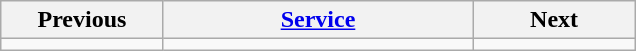<table class="wikitable" style="margin:1em auto;">
<tr>
<th width=100>Previous</th>
<th width=200><a href='#'>Service</a></th>
<th width=100>Next</th>
</tr>
<tr>
<td></td>
<td></td>
<td></td>
</tr>
</table>
